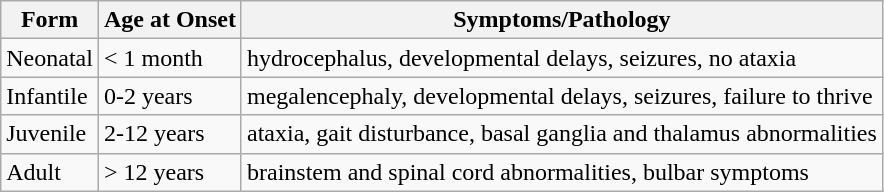<table class="wikitable">
<tr>
<th>Form</th>
<th>Age at Onset</th>
<th>Symptoms/Pathology</th>
</tr>
<tr>
<td>Neonatal</td>
<td>< 1 month</td>
<td>hydrocephalus, developmental delays, seizures, no ataxia</td>
</tr>
<tr>
<td>Infantile</td>
<td>0-2 years</td>
<td>megalencephaly, developmental delays, seizures, failure to thrive</td>
</tr>
<tr>
<td>Juvenile</td>
<td>2-12 years</td>
<td>ataxia, gait disturbance, basal ganglia and thalamus abnormalities</td>
</tr>
<tr>
<td>Adult</td>
<td>> 12 years</td>
<td>brainstem and spinal cord abnormalities, bulbar symptoms</td>
</tr>
</table>
